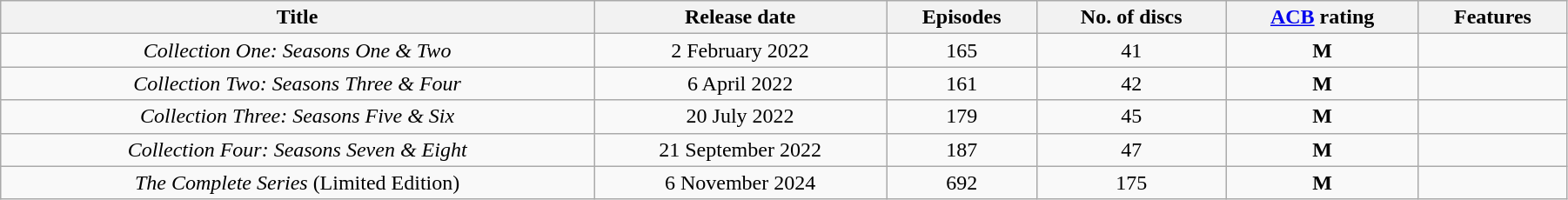<table class="wikitable" style="width:95%; text-align:center;">
<tr>
<th>Title</th>
<th>Release date</th>
<th>Episodes</th>
<th>No. of discs</th>
<th><a href='#'>ACB</a> rating</th>
<th>Features</th>
</tr>
<tr>
<td><em>Collection One: Seasons One & Two</em></td>
<td>2 February 2022</td>
<td>165</td>
<td>41</td>
<td><span> <strong>M</strong> </span></td>
<td><br></td>
</tr>
<tr>
<td><em>Collection Two: Seasons Three & Four</em></td>
<td>6 April 2022</td>
<td>161</td>
<td>42</td>
<td><span> <strong>M</strong> </span></td>
<td><br></td>
</tr>
<tr>
<td><em>Collection Three: Seasons Five & Six</em></td>
<td>20 July 2022</td>
<td>179</td>
<td>45</td>
<td><span> <strong>M</strong> </span></td>
<td><br></td>
</tr>
<tr>
<td><em>Collection Four: Seasons Seven & Eight</em></td>
<td>21 September 2022</td>
<td>187</td>
<td>47</td>
<td><span> <strong>M</strong> </span></td>
<td><br></td>
</tr>
<tr>
<td><em>The Complete Series</em> (Limited Edition)</td>
<td>6 November 2024</td>
<td>692</td>
<td>175</td>
<td><span> <strong>M</strong> </span></td>
<td><br></td>
</tr>
</table>
